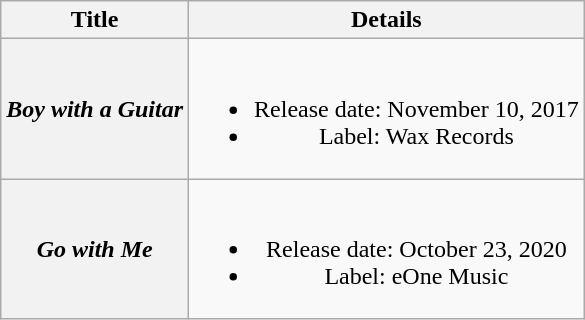<table class="wikitable plainrowheaders" style="text-align:center;">
<tr>
<th scope="col">Title</th>
<th scope="col">Details</th>
</tr>
<tr>
<th scope="row"><em>Boy with a Guitar</em></th>
<td><br><ul><li>Release date: November 10, 2017</li><li>Label: Wax Records</li></ul></td>
</tr>
<tr>
<th scope="row"><em>Go with Me</em></th>
<td><br><ul><li>Release date: October 23, 2020</li><li>Label: eOne Music</li></ul></td>
</tr>
</table>
